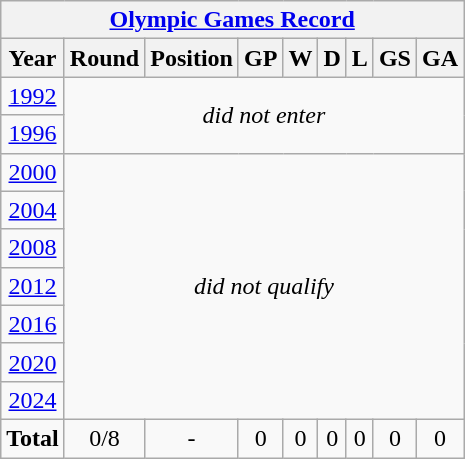<table class="wikitable" style="text-align: center;font-size:100%;">
<tr>
<th colspan=9><a href='#'>Olympic Games Record</a></th>
</tr>
<tr>
<th>Year</th>
<th>Round</th>
<th>Position</th>
<th>GP</th>
<th>W</th>
<th>D</th>
<th>L</th>
<th>GS</th>
<th>GA</th>
</tr>
<tr>
<td> <a href='#'>1992</a></td>
<td rowspan="2" colspan="9"><em>did not enter</em></td>
</tr>
<tr>
<td> <a href='#'>1996</a></td>
</tr>
<tr>
<td> <a href='#'>2000</a></td>
<td rowspan="7" colspan="9"><em>did not qualify</em></td>
</tr>
<tr>
<td> <a href='#'>2004</a></td>
</tr>
<tr>
<td> <a href='#'>2008</a></td>
</tr>
<tr>
<td> <a href='#'>2012</a></td>
</tr>
<tr>
<td> <a href='#'>2016</a></td>
</tr>
<tr>
<td> <a href='#'>2020</a></td>
</tr>
<tr>
<td> <a href='#'>2024</a></td>
</tr>
<tr>
<td><strong>Total</strong></td>
<td>0/8</td>
<td>-</td>
<td>0</td>
<td>0</td>
<td>0</td>
<td>0</td>
<td>0</td>
<td>0</td>
</tr>
</table>
